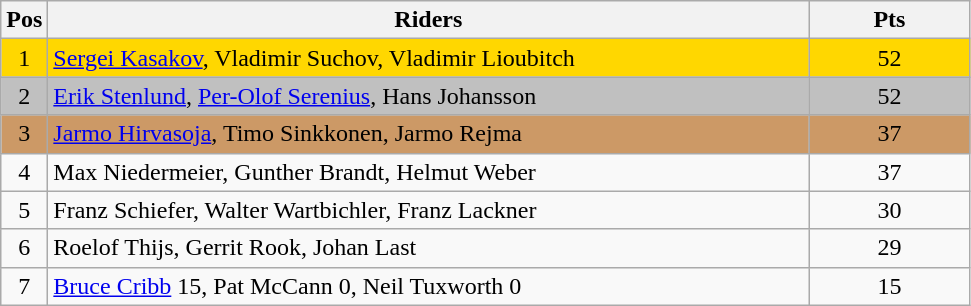<table class="wikitable" style="font-size: 100%">
<tr>
<th width=20>Pos</th>
<th width=500>Riders</th>
<th width=100>Pts</th>
</tr>
<tr align=center style="background-color: gold;">
<td>1</td>
<td align="left"> <a href='#'>Sergei Kasakov</a>, Vladimir Suchov, Vladimir Lioubitch</td>
<td>52</td>
</tr>
<tr align=center style="background-color: silver;">
<td>2</td>
<td align="left"> <a href='#'>Erik Stenlund</a>, <a href='#'>Per-Olof Serenius</a>, Hans Johansson</td>
<td>52</td>
</tr>
<tr align=center style="background-color: #cc9966;">
<td>3</td>
<td align="left"> <a href='#'>Jarmo Hirvasoja</a>, Timo Sinkkonen, Jarmo Rejma</td>
<td>37</td>
</tr>
<tr align=center>
<td>4</td>
<td align="left"> Max Niedermeier, Gunther Brandt, Helmut Weber</td>
<td>37</td>
</tr>
<tr align=center>
<td>5</td>
<td align="left"> Franz Schiefer, Walter Wartbichler, Franz Lackner</td>
<td>30</td>
</tr>
<tr align=center>
<td>6</td>
<td align="left"> Roelof Thijs, Gerrit Rook, Johan Last</td>
<td>29</td>
</tr>
<tr align=center>
<td>7</td>
<td align="left"> <a href='#'>Bruce Cribb</a> 15, Pat McCann 0, Neil Tuxworth 0</td>
<td>15</td>
</tr>
</table>
